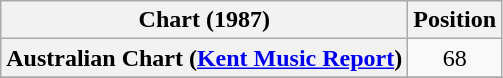<table class="wikitable sortable plainrowheaders">
<tr>
<th scope="col">Chart (1987)</th>
<th scope="col">Position</th>
</tr>
<tr>
<th scope="row">Australian Chart (<a href='#'>Kent Music Report</a>)</th>
<td style="text-align:center;">68</td>
</tr>
<tr>
</tr>
</table>
